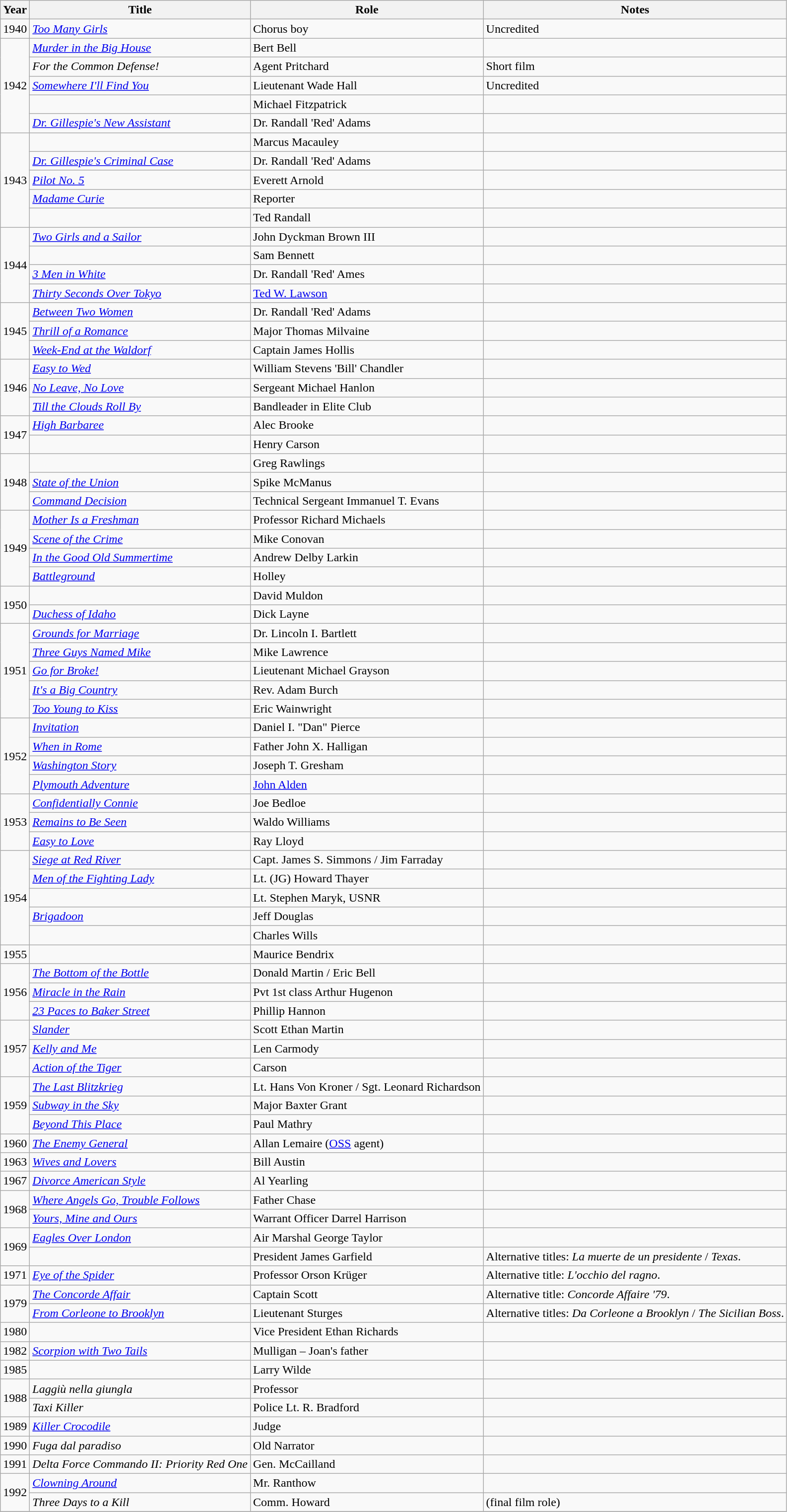<table class="wikitable sortable">
<tr>
<th>Year</th>
<th>Title</th>
<th>Role</th>
<th class="unsortable">Notes</th>
</tr>
<tr>
<td>1940</td>
<td><em><a href='#'>Too Many Girls</a></em></td>
<td>Chorus boy</td>
<td>Uncredited</td>
</tr>
<tr>
<td rowspan=5>1942</td>
<td><em><a href='#'>Murder in the Big House</a></em></td>
<td>Bert Bell</td>
<td></td>
</tr>
<tr>
<td><em>For the Common Defense!</em></td>
<td>Agent Pritchard</td>
<td>Short film</td>
</tr>
<tr>
<td><em><a href='#'>Somewhere I'll Find You</a></em></td>
<td>Lieutenant Wade Hall</td>
<td>Uncredited</td>
</tr>
<tr>
<td><em></em></td>
<td>Michael Fitzpatrick</td>
<td></td>
</tr>
<tr>
<td><em><a href='#'>Dr. Gillespie's New Assistant</a></em></td>
<td>Dr. Randall 'Red' Adams</td>
<td></td>
</tr>
<tr>
<td rowspan=5>1943</td>
<td><em></em></td>
<td>Marcus Macauley</td>
<td></td>
</tr>
<tr>
<td><em><a href='#'>Dr. Gillespie's Criminal Case</a></em></td>
<td>Dr. Randall 'Red' Adams</td>
<td></td>
</tr>
<tr>
<td><em><a href='#'>Pilot No. 5</a></em></td>
<td>Everett Arnold</td>
<td></td>
</tr>
<tr>
<td><em><a href='#'>Madame Curie</a></em></td>
<td>Reporter</td>
<td></td>
</tr>
<tr>
<td><em></em></td>
<td>Ted Randall</td>
<td></td>
</tr>
<tr>
<td rowspan=4>1944</td>
<td><em><a href='#'>Two Girls and a Sailor</a></em></td>
<td>John Dyckman Brown III</td>
<td></td>
</tr>
<tr>
<td><em></em></td>
<td>Sam Bennett</td>
<td></td>
</tr>
<tr>
<td><em><a href='#'>3 Men in White</a></em></td>
<td>Dr. Randall 'Red' Ames</td>
<td></td>
</tr>
<tr>
<td><em><a href='#'>Thirty Seconds Over Tokyo</a></em></td>
<td><a href='#'>Ted W. Lawson</a></td>
<td></td>
</tr>
<tr>
<td rowspan=3>1945</td>
<td><em><a href='#'>Between Two Women</a></em></td>
<td>Dr. Randall 'Red' Adams</td>
<td></td>
</tr>
<tr>
<td><em><a href='#'>Thrill of a Romance</a></em></td>
<td>Major Thomas Milvaine</td>
<td></td>
</tr>
<tr>
<td><em><a href='#'>Week-End at the Waldorf</a></em></td>
<td>Captain James Hollis</td>
<td></td>
</tr>
<tr>
<td rowspan=3>1946</td>
<td><em><a href='#'>Easy to Wed</a></em></td>
<td>William Stevens 'Bill' Chandler</td>
<td></td>
</tr>
<tr>
<td><em><a href='#'>No Leave, No Love</a></em></td>
<td>Sergeant Michael Hanlon</td>
<td></td>
</tr>
<tr>
<td><em><a href='#'>Till the Clouds Roll By</a></em></td>
<td>Bandleader in Elite Club</td>
<td></td>
</tr>
<tr>
<td rowspan=2>1947</td>
<td><em><a href='#'>High Barbaree</a></em></td>
<td>Alec Brooke</td>
<td></td>
</tr>
<tr>
<td><em></em></td>
<td>Henry Carson</td>
<td></td>
</tr>
<tr>
<td rowspan=3>1948</td>
<td><em></em></td>
<td>Greg Rawlings</td>
<td></td>
</tr>
<tr>
<td><em><a href='#'>State of the Union</a></em></td>
<td>Spike McManus</td>
<td></td>
</tr>
<tr>
<td><em><a href='#'>Command Decision</a></em></td>
<td>Technical Sergeant Immanuel T. Evans</td>
<td></td>
</tr>
<tr>
<td rowspan=4>1949</td>
<td><em><a href='#'>Mother Is a Freshman</a></em></td>
<td>Professor Richard Michaels</td>
<td></td>
</tr>
<tr>
<td><em><a href='#'>Scene of the Crime</a></em></td>
<td>Mike Conovan</td>
<td></td>
</tr>
<tr>
<td><em><a href='#'>In the Good Old Summertime</a></em></td>
<td>Andrew Delby Larkin</td>
<td></td>
</tr>
<tr>
<td><em><a href='#'>Battleground</a></em></td>
<td>Holley</td>
<td></td>
</tr>
<tr>
<td rowspan=2>1950</td>
<td><em></em></td>
<td>David Muldon</td>
<td></td>
</tr>
<tr>
<td><em><a href='#'>Duchess of Idaho</a></em></td>
<td>Dick Layne</td>
<td></td>
</tr>
<tr>
<td rowspan=5>1951</td>
<td><em><a href='#'>Grounds for Marriage</a></em></td>
<td>Dr. Lincoln I. Bartlett</td>
<td></td>
</tr>
<tr>
<td><em><a href='#'>Three Guys Named Mike</a></em></td>
<td>Mike Lawrence</td>
<td></td>
</tr>
<tr>
<td><em><a href='#'>Go for Broke!</a></em></td>
<td>Lieutenant Michael Grayson</td>
<td></td>
</tr>
<tr>
<td><em><a href='#'>It's a Big Country</a></em></td>
<td>Rev. Adam Burch</td>
<td></td>
</tr>
<tr>
<td><em><a href='#'>Too Young to Kiss</a></em></td>
<td>Eric Wainwright</td>
<td></td>
</tr>
<tr>
<td rowspan=4>1952</td>
<td><em><a href='#'>Invitation</a></em></td>
<td>Daniel I. "Dan" Pierce</td>
<td></td>
</tr>
<tr>
<td><em><a href='#'>When in Rome</a></em></td>
<td>Father John X. Halligan</td>
<td></td>
</tr>
<tr>
<td><em><a href='#'>Washington Story</a></em></td>
<td>Joseph T. Gresham</td>
<td></td>
</tr>
<tr>
<td><em><a href='#'>Plymouth Adventure</a></em></td>
<td><a href='#'>John Alden</a></td>
<td></td>
</tr>
<tr>
<td rowspan=3>1953</td>
<td><em><a href='#'>Confidentially Connie</a></em></td>
<td>Joe Bedloe</td>
<td></td>
</tr>
<tr>
<td><em><a href='#'>Remains to Be Seen</a></em></td>
<td>Waldo Williams</td>
<td></td>
</tr>
<tr>
<td><em><a href='#'>Easy to Love</a></em></td>
<td>Ray Lloyd</td>
<td></td>
</tr>
<tr>
<td rowspan=5>1954</td>
<td><em><a href='#'>Siege at Red River</a></em></td>
<td>Capt. James S. Simmons / Jim Farraday</td>
<td></td>
</tr>
<tr>
<td><em><a href='#'>Men of the Fighting Lady</a></em></td>
<td>Lt. (JG) Howard Thayer</td>
<td></td>
</tr>
<tr>
<td><em></em></td>
<td>Lt. Stephen Maryk, USNR</td>
<td></td>
</tr>
<tr>
<td><em><a href='#'>Brigadoon</a></em></td>
<td>Jeff Douglas</td>
<td></td>
</tr>
<tr>
<td><em></em></td>
<td>Charles Wills</td>
<td></td>
</tr>
<tr>
<td>1955</td>
<td><em></em></td>
<td>Maurice Bendrix</td>
<td></td>
</tr>
<tr>
<td rowspan=3>1956</td>
<td><em><a href='#'>The Bottom of the Bottle</a></em></td>
<td>Donald Martin / Eric Bell</td>
<td></td>
</tr>
<tr>
<td><em><a href='#'>Miracle in the Rain</a></em></td>
<td>Pvt 1st class Arthur Hugenon</td>
<td></td>
</tr>
<tr>
<td><em><a href='#'>23 Paces to Baker Street</a></em></td>
<td>Phillip Hannon</td>
<td></td>
</tr>
<tr>
<td rowspan=3>1957</td>
<td><em><a href='#'>Slander</a></em></td>
<td>Scott Ethan Martin</td>
<td></td>
</tr>
<tr>
<td><em><a href='#'>Kelly and Me</a></em></td>
<td>Len Carmody</td>
<td></td>
</tr>
<tr>
<td><em><a href='#'>Action of the Tiger</a></em></td>
<td>Carson</td>
<td></td>
</tr>
<tr>
<td rowspan=3>1959</td>
<td><em><a href='#'>The Last Blitzkrieg</a></em></td>
<td>Lt. Hans Von Kroner / Sgt. Leonard Richardson</td>
<td></td>
</tr>
<tr>
<td><em><a href='#'>Subway in the Sky</a></em></td>
<td>Major Baxter Grant</td>
<td></td>
</tr>
<tr>
<td><em><a href='#'>Beyond This Place</a></em></td>
<td>Paul Mathry</td>
<td></td>
</tr>
<tr>
<td>1960</td>
<td><em><a href='#'>The Enemy General</a></em></td>
<td>Allan Lemaire (<a href='#'>OSS</a> agent)</td>
<td></td>
</tr>
<tr>
<td>1963</td>
<td><em><a href='#'>Wives and Lovers</a></em></td>
<td>Bill Austin</td>
<td></td>
</tr>
<tr>
<td>1967</td>
<td><em><a href='#'>Divorce American Style</a></em></td>
<td>Al Yearling</td>
<td></td>
</tr>
<tr>
<td rowspan=2>1968</td>
<td><em><a href='#'>Where Angels Go, Trouble Follows</a></em></td>
<td>Father Chase</td>
<td></td>
</tr>
<tr>
<td><em><a href='#'>Yours, Mine and Ours</a></em></td>
<td>Warrant Officer Darrel Harrison</td>
<td></td>
</tr>
<tr>
<td rowspan=2>1969</td>
<td><em><a href='#'>Eagles Over London</a></em></td>
<td>Air Marshal George Taylor</td>
<td></td>
</tr>
<tr>
<td><em></em></td>
<td>President James Garfield</td>
<td>Alternative titles: <em>La muerte de un presidente</em> / <em>Texas</em>.</td>
</tr>
<tr>
<td>1971</td>
<td><em><a href='#'>Eye of the Spider</a></em></td>
<td>Professor Orson Krüger</td>
<td>Alternative title: <em>L'occhio del ragno</em>.</td>
</tr>
<tr>
<td rowspan=2>1979</td>
<td><em><a href='#'>The Concorde Affair</a></em></td>
<td>Captain Scott</td>
<td>Alternative title: <em>Concorde Affaire '79</em>.</td>
</tr>
<tr>
<td><em><a href='#'>From Corleone to Brooklyn</a></em></td>
<td>Lieutenant Sturges</td>
<td>Alternative titles: <em>Da Corleone a Brooklyn</em> / <em>The Sicilian Boss</em>.</td>
</tr>
<tr>
<td>1980</td>
<td><em></em></td>
<td>Vice President Ethan Richards</td>
<td></td>
</tr>
<tr>
<td>1982</td>
<td><em><a href='#'>Scorpion with Two Tails</a></em></td>
<td>Mulligan – Joan's father</td>
<td></td>
</tr>
<tr>
<td>1985</td>
<td><em></em></td>
<td>Larry Wilde</td>
<td></td>
</tr>
<tr>
<td rowspan=2>1988</td>
<td><em>Laggiù nella giungla</em></td>
<td>Professor</td>
<td></td>
</tr>
<tr>
<td><em>Taxi Killer</em></td>
<td>Police Lt. R. Bradford</td>
<td></td>
</tr>
<tr>
<td>1989</td>
<td><em><a href='#'>Killer Crocodile</a></em></td>
<td>Judge</td>
<td></td>
</tr>
<tr>
<td>1990</td>
<td><em>Fuga dal paradiso</em></td>
<td>Old Narrator</td>
<td></td>
</tr>
<tr>
<td>1991</td>
<td><em>Delta Force Commando II: Priority Red One</em></td>
<td>Gen. McCailland</td>
<td></td>
</tr>
<tr>
<td rowspan=2>1992</td>
<td><em><a href='#'>Clowning Around</a></em></td>
<td>Mr. Ranthow</td>
<td></td>
</tr>
<tr>
<td><em>Three Days to a Kill</em></td>
<td>Comm. Howard</td>
<td>(final film role)</td>
</tr>
<tr>
</tr>
</table>
